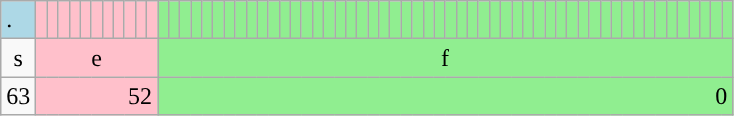<table class="wikitable"|->
<tr>
<td style="background-color: lightblue">.</td>
<td style="background-color: pink"></td>
<td style="background-color: pink"></td>
<td style="background-color: pink"></td>
<td style="background-color: pink"></td>
<td style="background-color: pink"></td>
<td style="background-color: pink"></td>
<td style="background-color: pink"></td>
<td style="background-color: pink"></td>
<td style="background-color: pink"></td>
<td style="background-color: pink"></td>
<td style="background-color: pink"></td>
<td style="background-color: lightgreen"></td>
<td style="background-color: lightgreen"></td>
<td style="background-color: lightgreen"></td>
<td style="background-color: lightgreen"></td>
<td style="background-color: lightgreen"></td>
<td style="background-color: lightgreen"></td>
<td style="background-color: lightgreen"></td>
<td style="background-color: lightgreen"></td>
<td style="background-color: lightgreen"></td>
<td style="background-color: lightgreen"></td>
<td style="background-color: lightgreen"></td>
<td style="background-color: lightgreen"></td>
<td style="background-color: lightgreen"></td>
<td style="background-color: lightgreen"></td>
<td style="background-color: lightgreen"></td>
<td style="background-color: lightgreen"></td>
<td style="background-color: lightgreen"></td>
<td style="background-color: lightgreen"></td>
<td style="background-color: lightgreen"></td>
<td style="background-color: lightgreen"></td>
<td style="background-color: lightgreen"></td>
<td style="background-color: lightgreen"></td>
<td style="background-color: lightgreen"></td>
<td style="background-color: lightgreen"></td>
<td style="background-color: lightgreen"></td>
<td style="background-color: lightgreen"></td>
<td style="background-color: lightgreen"></td>
<td style="background-color: lightgreen"></td>
<td style="background-color: lightgreen"></td>
<td style="background-color: lightgreen"></td>
<td style="background-color: lightgreen"></td>
<td style="background-color: lightgreen"></td>
<td style="background-color: lightgreen"></td>
<td style="background-color: lightgreen"></td>
<td style="background-color: lightgreen"></td>
<td style="background-color: lightgreen"></td>
<td style="background-color: lightgreen"></td>
<td style="background-color: lightgreen"></td>
<td style="background-color: lightgreen"></td>
<td style="background-color: lightgreen"></td>
<td style="background-color: lightgreen"></td>
<td style="background-color: lightgreen"></td>
<td style="background-color: lightgreen"></td>
<td style="background-color: lightgreen"></td>
<td style="background-color: lightgreen"></td>
<td style="background-color: lightgreen"></td>
<td style="background-color: lightgreen"></td>
<td style="background-color: lightgreen"></td>
<td style="background-color: lightgreen"></td>
<td style="background-color: lightgreen"></td>
<td style="background-color: lightgreen"></td>
<td style="background-color: lightgreen"></td>
</tr>
<tr>
<td style="text-align: center;background-color:">s</td>
<td style="text-align: center;background-color: pink" colspan="11">e</td>
<td style="text-align: center;background-color: lightgreen" colspan="53">f</td>
</tr>
<tr>
<td style="text-align: center;background-color:">63</td>
<td style="text-align: right;background-color: pink" colspan="11">52</td>
<td style="text-align: right;background-color: lightgreen" colspan="53">0</td>
</tr>
</table>
